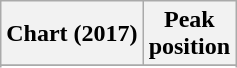<table class="wikitable sortable plainrowheaders">
<tr>
<th>Chart (2017)</th>
<th>Peak<br>position</th>
</tr>
<tr>
</tr>
<tr>
</tr>
</table>
